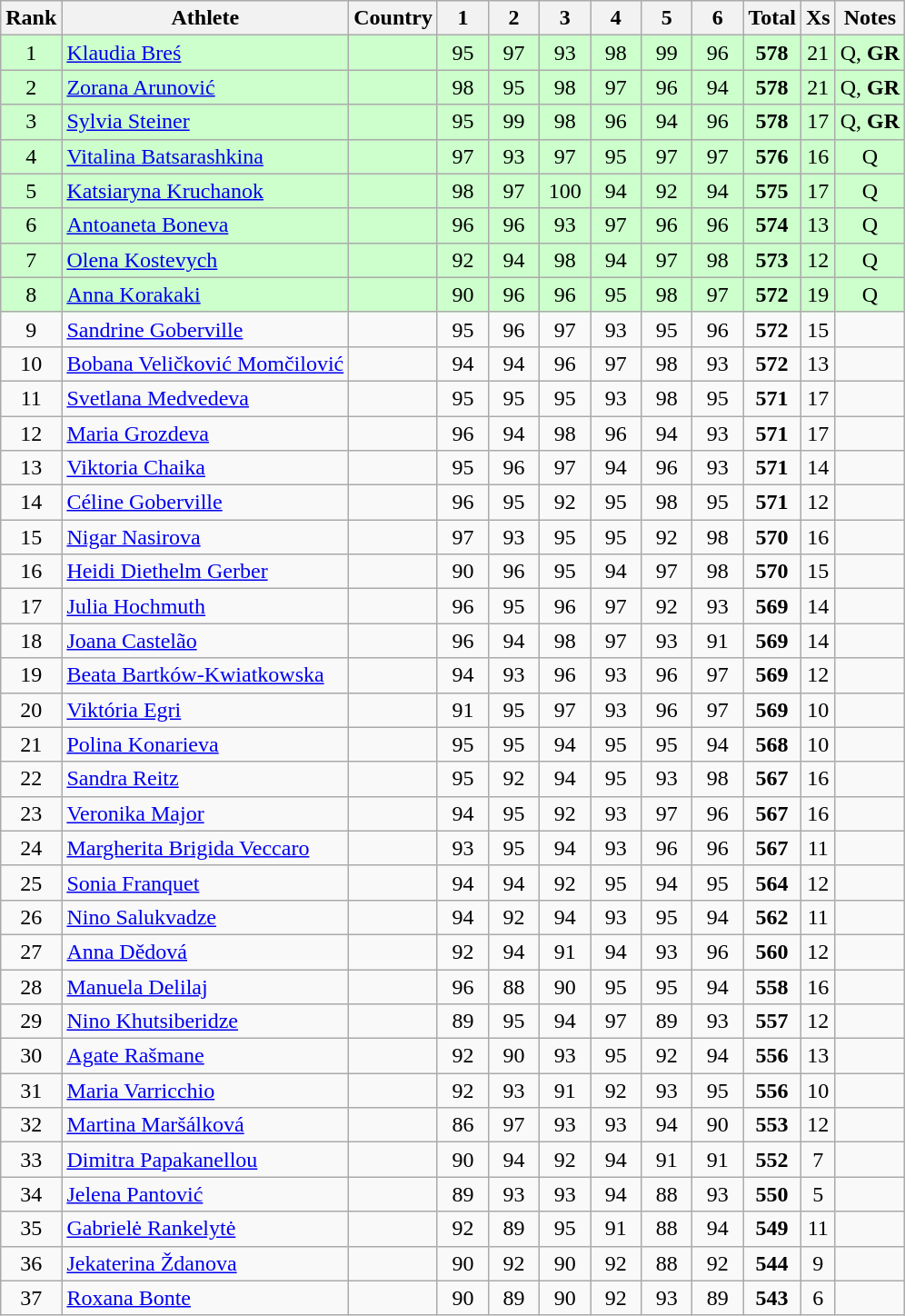<table class="wikitable sortable" style="text-align:center">
<tr>
<th>Rank</th>
<th>Athlete</th>
<th>Country</th>
<th class=unsortable width=30px>1</th>
<th class=unsortable width=30px>2</th>
<th class=unsortable width=30px>3</th>
<th class=unsortable width=30px>4</th>
<th class=unsortable width=30px>5</th>
<th class=unsortable width=30px>6</th>
<th>Total</th>
<th>Xs</th>
<th class=unsortable>Notes</th>
</tr>
<tr bgcolor=ccffcc>
<td>1</td>
<td align=left><a href='#'>Klaudia Breś</a></td>
<td align=left></td>
<td>95</td>
<td>97</td>
<td>93</td>
<td>98</td>
<td>99</td>
<td>96</td>
<td><strong>578</strong></td>
<td>21</td>
<td>Q, <strong>GR</strong></td>
</tr>
<tr bgcolor=ccffcc>
<td>2</td>
<td align=left><a href='#'>Zorana Arunović</a></td>
<td align=left></td>
<td>98</td>
<td>95</td>
<td>98</td>
<td>97</td>
<td>96</td>
<td>94</td>
<td><strong>578</strong></td>
<td>21</td>
<td>Q, <strong>GR</strong></td>
</tr>
<tr bgcolor=ccffcc>
<td>3</td>
<td align=left><a href='#'>Sylvia Steiner</a></td>
<td align=left></td>
<td>95</td>
<td>99</td>
<td>98</td>
<td>96</td>
<td>94</td>
<td>96</td>
<td><strong>578</strong></td>
<td>17</td>
<td>Q, <strong>GR</strong></td>
</tr>
<tr bgcolor=ccffcc>
<td>4</td>
<td align=left><a href='#'>Vitalina Batsarashkina</a></td>
<td align=left></td>
<td>97</td>
<td>93</td>
<td>97</td>
<td>95</td>
<td>97</td>
<td>97</td>
<td><strong>576</strong></td>
<td>16</td>
<td>Q</td>
</tr>
<tr bgcolor=ccffcc>
<td>5</td>
<td align=left><a href='#'>Katsiaryna Kruchanok</a></td>
<td align=left></td>
<td>98</td>
<td>97</td>
<td>100</td>
<td>94</td>
<td>92</td>
<td>94</td>
<td><strong>575</strong></td>
<td>17</td>
<td>Q</td>
</tr>
<tr bgcolor=ccffcc>
<td>6</td>
<td align=left><a href='#'>Antoaneta Boneva</a></td>
<td align=left></td>
<td>96</td>
<td>96</td>
<td>93</td>
<td>97</td>
<td>96</td>
<td>96</td>
<td><strong>574</strong></td>
<td>13</td>
<td>Q</td>
</tr>
<tr bgcolor=ccffcc>
<td>7</td>
<td align=left><a href='#'>Olena Kostevych</a></td>
<td align=left></td>
<td>92</td>
<td>94</td>
<td>98</td>
<td>94</td>
<td>97</td>
<td>98</td>
<td><strong>573</strong></td>
<td>12</td>
<td>Q</td>
</tr>
<tr bgcolor=ccffcc>
<td>8</td>
<td align=left><a href='#'>Anna Korakaki</a></td>
<td align=left></td>
<td>90</td>
<td>96</td>
<td>96</td>
<td>95</td>
<td>98</td>
<td>97</td>
<td><strong>572</strong></td>
<td>19</td>
<td>Q</td>
</tr>
<tr>
<td>9</td>
<td align=left><a href='#'>Sandrine Goberville</a></td>
<td align=left></td>
<td>95</td>
<td>96</td>
<td>97</td>
<td>93</td>
<td>95</td>
<td>96</td>
<td><strong>572</strong></td>
<td>15</td>
<td></td>
</tr>
<tr>
<td>10</td>
<td align=left><a href='#'>Bobana Veličković Momčilović</a></td>
<td align=left></td>
<td>94</td>
<td>94</td>
<td>96</td>
<td>97</td>
<td>98</td>
<td>93</td>
<td><strong>572</strong></td>
<td>13</td>
<td></td>
</tr>
<tr>
<td>11</td>
<td align=left><a href='#'>Svetlana Medvedeva</a></td>
<td align=left></td>
<td>95</td>
<td>95</td>
<td>95</td>
<td>93</td>
<td>98</td>
<td>95</td>
<td><strong>571</strong></td>
<td>17</td>
<td></td>
</tr>
<tr>
<td>12</td>
<td align=left><a href='#'>Maria Grozdeva</a></td>
<td align=left></td>
<td>96</td>
<td>94</td>
<td>98</td>
<td>96</td>
<td>94</td>
<td>93</td>
<td><strong>571</strong></td>
<td>17</td>
<td></td>
</tr>
<tr>
<td>13</td>
<td align=left><a href='#'>Viktoria Chaika</a></td>
<td align=left></td>
<td>95</td>
<td>96</td>
<td>97</td>
<td>94</td>
<td>96</td>
<td>93</td>
<td><strong>571</strong></td>
<td>14</td>
<td></td>
</tr>
<tr>
<td>14</td>
<td align=left><a href='#'>Céline Goberville</a></td>
<td align=left></td>
<td>96</td>
<td>95</td>
<td>92</td>
<td>95</td>
<td>98</td>
<td>95</td>
<td><strong>571</strong></td>
<td>12</td>
<td></td>
</tr>
<tr>
<td>15</td>
<td align=left><a href='#'>Nigar Nasirova</a></td>
<td align=left></td>
<td>97</td>
<td>93</td>
<td>95</td>
<td>95</td>
<td>92</td>
<td>98</td>
<td><strong>570</strong></td>
<td>16</td>
<td></td>
</tr>
<tr>
<td>16</td>
<td align=left><a href='#'>Heidi Diethelm Gerber</a></td>
<td align=left></td>
<td>90</td>
<td>96</td>
<td>95</td>
<td>94</td>
<td>97</td>
<td>98</td>
<td><strong>570</strong></td>
<td>15</td>
<td></td>
</tr>
<tr>
<td>17</td>
<td align=left><a href='#'>Julia Hochmuth</a></td>
<td align=left></td>
<td>96</td>
<td>95</td>
<td>96</td>
<td>97</td>
<td>92</td>
<td>93</td>
<td><strong>569</strong></td>
<td>14</td>
<td></td>
</tr>
<tr>
<td>18</td>
<td align=left><a href='#'>Joana Castelão</a></td>
<td align=left></td>
<td>96</td>
<td>94</td>
<td>98</td>
<td>97</td>
<td>93</td>
<td>91</td>
<td><strong>569</strong></td>
<td>14</td>
<td></td>
</tr>
<tr>
<td>19</td>
<td align=left><a href='#'>Beata Bartków-Kwiatkowska</a></td>
<td align=left></td>
<td>94</td>
<td>93</td>
<td>96</td>
<td>93</td>
<td>96</td>
<td>97</td>
<td><strong>569</strong></td>
<td>12</td>
<td></td>
</tr>
<tr>
<td>20</td>
<td align=left><a href='#'>Viktória Egri</a></td>
<td align=left></td>
<td>91</td>
<td>95</td>
<td>97</td>
<td>93</td>
<td>96</td>
<td>97</td>
<td><strong>569</strong></td>
<td>10</td>
<td></td>
</tr>
<tr>
<td>21</td>
<td align=left><a href='#'>Polina Konarieva</a></td>
<td align=left></td>
<td>95</td>
<td>95</td>
<td>94</td>
<td>95</td>
<td>95</td>
<td>94</td>
<td><strong>568</strong></td>
<td>10</td>
<td></td>
</tr>
<tr>
<td>22</td>
<td align=left><a href='#'>Sandra Reitz</a></td>
<td align=left></td>
<td>95</td>
<td>92</td>
<td>94</td>
<td>95</td>
<td>93</td>
<td>98</td>
<td><strong>567</strong></td>
<td>16</td>
<td></td>
</tr>
<tr>
<td>23</td>
<td align=left><a href='#'>Veronika Major</a></td>
<td align=left></td>
<td>94</td>
<td>95</td>
<td>92</td>
<td>93</td>
<td>97</td>
<td>96</td>
<td><strong>567</strong></td>
<td>16</td>
<td></td>
</tr>
<tr>
<td>24</td>
<td align=left><a href='#'>Margherita Brigida Veccaro</a></td>
<td align=left></td>
<td>93</td>
<td>95</td>
<td>94</td>
<td>93</td>
<td>96</td>
<td>96</td>
<td><strong>567</strong></td>
<td>11</td>
<td></td>
</tr>
<tr>
<td>25</td>
<td align=left><a href='#'>Sonia Franquet</a></td>
<td align=left></td>
<td>94</td>
<td>94</td>
<td>92</td>
<td>95</td>
<td>94</td>
<td>95</td>
<td><strong>564</strong></td>
<td>12</td>
<td></td>
</tr>
<tr>
<td>26</td>
<td align=left><a href='#'>Nino Salukvadze</a></td>
<td align=left></td>
<td>94</td>
<td>92</td>
<td>94</td>
<td>93</td>
<td>95</td>
<td>94</td>
<td><strong>562</strong></td>
<td>11</td>
<td></td>
</tr>
<tr>
<td>27</td>
<td align=left><a href='#'>Anna Dědová</a></td>
<td align=left></td>
<td>92</td>
<td>94</td>
<td>91</td>
<td>94</td>
<td>93</td>
<td>96</td>
<td><strong>560</strong></td>
<td>12</td>
<td></td>
</tr>
<tr>
<td>28</td>
<td align=left><a href='#'>Manuela Delilaj</a></td>
<td align=left></td>
<td>96</td>
<td>88</td>
<td>90</td>
<td>95</td>
<td>95</td>
<td>94</td>
<td><strong>558</strong></td>
<td>16</td>
<td></td>
</tr>
<tr>
<td>29</td>
<td align=left><a href='#'>Nino Khutsiberidze</a></td>
<td align=left></td>
<td>89</td>
<td>95</td>
<td>94</td>
<td>97</td>
<td>89</td>
<td>93</td>
<td><strong>557</strong></td>
<td>12</td>
<td></td>
</tr>
<tr>
<td>30</td>
<td align=left><a href='#'>Agate Rašmane</a></td>
<td align=left></td>
<td>92</td>
<td>90</td>
<td>93</td>
<td>95</td>
<td>92</td>
<td>94</td>
<td><strong>556</strong></td>
<td>13</td>
<td></td>
</tr>
<tr>
<td>31</td>
<td align=left><a href='#'>Maria Varricchio</a></td>
<td align=left></td>
<td>92</td>
<td>93</td>
<td>91</td>
<td>92</td>
<td>93</td>
<td>95</td>
<td><strong>556</strong></td>
<td>10</td>
<td></td>
</tr>
<tr>
<td>32</td>
<td align=left><a href='#'>Martina Maršálková</a></td>
<td align=left></td>
<td>86</td>
<td>97</td>
<td>93</td>
<td>93</td>
<td>94</td>
<td>90</td>
<td><strong>553</strong></td>
<td>12</td>
<td></td>
</tr>
<tr>
<td>33</td>
<td align=left><a href='#'>Dimitra Papakanellou</a></td>
<td align=left></td>
<td>90</td>
<td>94</td>
<td>92</td>
<td>94</td>
<td>91</td>
<td>91</td>
<td><strong>552</strong></td>
<td>7</td>
<td></td>
</tr>
<tr>
<td>34</td>
<td align=left><a href='#'>Jelena Pantović</a></td>
<td align=left></td>
<td>89</td>
<td>93</td>
<td>93</td>
<td>94</td>
<td>88</td>
<td>93</td>
<td><strong>550</strong></td>
<td>5</td>
<td></td>
</tr>
<tr>
<td>35</td>
<td align=left><a href='#'>Gabrielė Rankelytė</a></td>
<td align=left></td>
<td>92</td>
<td>89</td>
<td>95</td>
<td>91</td>
<td>88</td>
<td>94</td>
<td><strong>549</strong></td>
<td>11</td>
<td></td>
</tr>
<tr>
<td>36</td>
<td align=left><a href='#'>Jekaterina Ždanova</a></td>
<td align=left></td>
<td>90</td>
<td>92</td>
<td>90</td>
<td>92</td>
<td>88</td>
<td>92</td>
<td><strong>544</strong></td>
<td>9</td>
<td></td>
</tr>
<tr>
<td>37</td>
<td align=left><a href='#'>Roxana Bonte</a></td>
<td align=left></td>
<td>90</td>
<td>89</td>
<td>90</td>
<td>92</td>
<td>93</td>
<td>89</td>
<td><strong>543</strong></td>
<td>6</td>
<td></td>
</tr>
</table>
